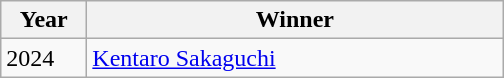<table class="wikitable">
<tr align=center>
<th style="width:50px">Year</th>
<th style="width:270px">Winner</th>
</tr>
<tr>
<td rowspan="2">2024</td>
<td><a href='#'>Kentaro Sakaguchi</a></td>
</tr>
</table>
